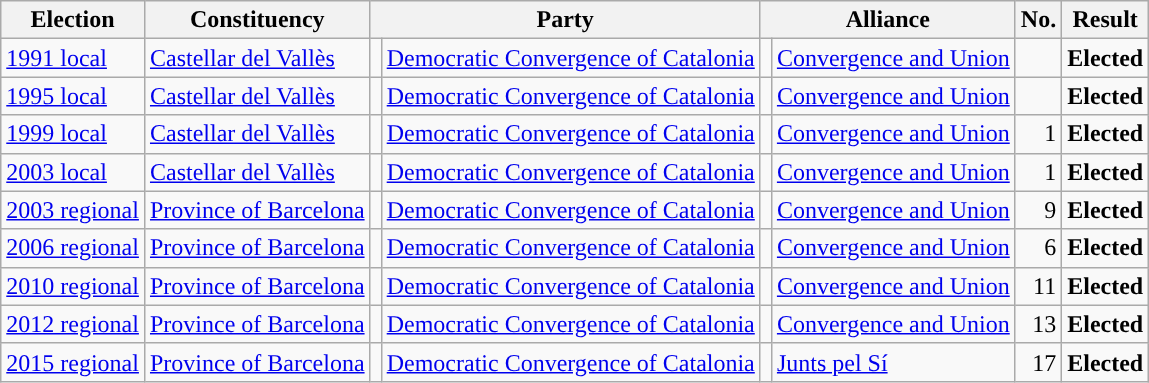<table class="wikitable" style="text-align:left;">
<tr>
<th scope=col>Election</th>
<th scope=col>Constituency</th>
<th scope=col colspan="2">Party</th>
<th scope=col colspan="2">Alliance</th>
<th scope=col>No.</th>
<th scope=col>Result</th>
</tr>
<tr>
<td><a href='#'>1991 local</a></td>
<td><a href='#'>Castellar del Vallès</a></td>
<td style="background:"></td>
<td><a href='#'>Democratic Convergence of Catalonia</a></td>
<td style="background:"></td>
<td><a href='#'>Convergence and Union</a></td>
<td align=right></td>
<td><strong>Elected</strong></td>
</tr>
<tr>
<td><a href='#'>1995 local</a></td>
<td><a href='#'>Castellar del Vallès</a></td>
<td style="background:"></td>
<td><a href='#'>Democratic Convergence of Catalonia</a></td>
<td style="background:"></td>
<td><a href='#'>Convergence and Union</a></td>
<td align=right></td>
<td><strong>Elected</strong></td>
</tr>
<tr>
<td><a href='#'>1999 local</a></td>
<td><a href='#'>Castellar del Vallès</a></td>
<td style="background:"></td>
<td><a href='#'>Democratic Convergence of Catalonia</a></td>
<td style="background:"></td>
<td><a href='#'>Convergence and Union</a></td>
<td align=right>1</td>
<td><strong>Elected</strong></td>
</tr>
<tr>
<td><a href='#'>2003 local</a></td>
<td><a href='#'>Castellar del Vallès</a></td>
<td style="background:"></td>
<td><a href='#'>Democratic Convergence of Catalonia</a></td>
<td style="background:"></td>
<td><a href='#'>Convergence and Union</a></td>
<td align=right>1</td>
<td><strong>Elected</strong></td>
</tr>
<tr>
<td><a href='#'>2003 regional</a></td>
<td><a href='#'>Province of Barcelona</a></td>
<td style="background:"></td>
<td><a href='#'>Democratic Convergence of Catalonia</a></td>
<td style="background:"></td>
<td><a href='#'>Convergence and Union</a></td>
<td align=right>9</td>
<td><strong>Elected</strong></td>
</tr>
<tr>
<td><a href='#'>2006 regional</a></td>
<td><a href='#'>Province of Barcelona</a></td>
<td style="background:"></td>
<td><a href='#'>Democratic Convergence of Catalonia</a></td>
<td style="background:"></td>
<td><a href='#'>Convergence and Union</a></td>
<td align=right>6</td>
<td><strong>Elected</strong></td>
</tr>
<tr>
<td><a href='#'>2010 regional</a></td>
<td><a href='#'>Province of Barcelona</a></td>
<td style="background:"></td>
<td><a href='#'>Democratic Convergence of Catalonia</a></td>
<td style="background:"></td>
<td><a href='#'>Convergence and Union</a></td>
<td align=right>11</td>
<td><strong>Elected</strong></td>
</tr>
<tr>
<td><a href='#'>2012 regional</a></td>
<td><a href='#'>Province of Barcelona</a></td>
<td style="background:"></td>
<td><a href='#'>Democratic Convergence of Catalonia</a></td>
<td style="background:"></td>
<td><a href='#'>Convergence and Union</a></td>
<td align=right>13</td>
<td><strong>Elected</strong></td>
</tr>
<tr>
<td><a href='#'>2015 regional</a></td>
<td><a href='#'>Province of Barcelona</a></td>
<td style="background:"></td>
<td><a href='#'>Democratic Convergence of Catalonia</a></td>
<td style="background:"></td>
<td><a href='#'>Junts pel Sí</a></td>
<td align=right>17</td>
<td><strong>Elected</strong></td>
</tr>
</table>
